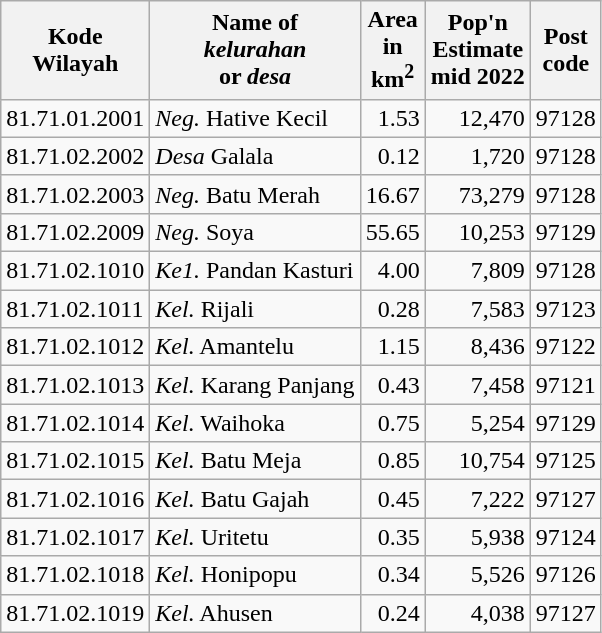<table class="sortable wikitable">
<tr>
<th>Kode <br>Wilayah</th>
<th>Name of<br><em>kelurahan</em><br>or <em>desa</em></th>
<th>Area <br>in<br>km<sup>2</sup></th>
<th>Pop'n<br>Estimate<br>mid 2022</th>
<th>Post<br>code</th>
</tr>
<tr>
<td>81.71.01.2001</td>
<td><em>Neg.</em> Hative Kecil</td>
<td align="right">1.53</td>
<td align="right">12,470</td>
<td>97128</td>
</tr>
<tr>
<td>81.71.02.2002</td>
<td><em>Desa</em> Galala</td>
<td align="right">0.12</td>
<td align="right">1,720</td>
<td>97128</td>
</tr>
<tr>
<td>81.71.02.2003</td>
<td><em>Neg.</em> Batu Merah</td>
<td align="right">16.67</td>
<td align="right">73,279</td>
<td>97128</td>
</tr>
<tr>
<td>81.71.02.2009</td>
<td><em>Neg.</em> Soya</td>
<td align="right">55.65</td>
<td align="right">10,253</td>
<td>97129</td>
</tr>
<tr>
<td>81.71.02.1010</td>
<td><em>Ke1.</em> Pandan Kasturi</td>
<td align="right">4.00</td>
<td align="right">7,809</td>
<td>97128</td>
</tr>
<tr>
<td>81.71.02.1011</td>
<td><em>Kel.</em> Rijali</td>
<td align="right">0.28</td>
<td align="right">7,583</td>
<td>97123</td>
</tr>
<tr>
<td>81.71.02.1012</td>
<td><em>Kel.</em> Amantelu</td>
<td align="right">1.15</td>
<td align="right">8,436</td>
<td>97122</td>
</tr>
<tr>
<td>81.71.02.1013</td>
<td><em>Kel.</em> Karang Panjang</td>
<td align="right">0.43</td>
<td align="right">7,458</td>
<td>97121</td>
</tr>
<tr>
<td>81.71.02.1014</td>
<td><em>Kel.</em> Waihoka</td>
<td align="right">0.75</td>
<td align="right">5,254</td>
<td>97129</td>
</tr>
<tr>
<td>81.71.02.1015</td>
<td><em>Kel.</em> Batu Meja</td>
<td align="right">0.85</td>
<td align="right">10,754</td>
<td>97125</td>
</tr>
<tr>
<td>81.71.02.1016</td>
<td><em>Kel.</em> Batu Gajah</td>
<td align="right">0.45</td>
<td align="right">7,222</td>
<td>97127</td>
</tr>
<tr>
<td>81.71.02.1017</td>
<td><em>Kel.</em> Uritetu</td>
<td align="right">0.35</td>
<td align="right">5,938</td>
<td>97124</td>
</tr>
<tr>
<td>81.71.02.1018</td>
<td><em>Kel.</em> Honipopu</td>
<td align="right">0.34</td>
<td align="right">5,526</td>
<td>97126</td>
</tr>
<tr>
<td>81.71.02.1019</td>
<td><em>Kel.</em> Ahusen</td>
<td align="right">0.24</td>
<td align="right">4,038</td>
<td>97127</td>
</tr>
</table>
